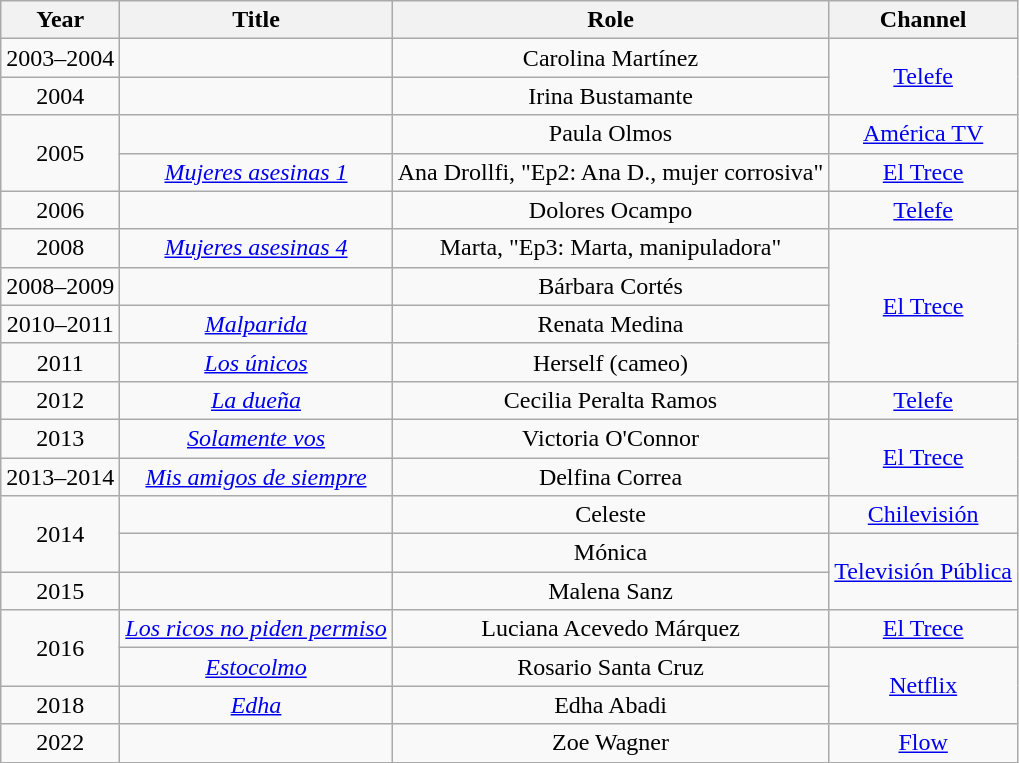<table class="wikitable plainrowheaders" style="text-align:center;" border="1">
<tr>
<th>Year</th>
<th>Title</th>
<th>Role</th>
<th>Channel</th>
</tr>
<tr>
<td>2003–2004</td>
<td><em></em></td>
<td>Carolina Martínez</td>
<td rowspan=2><a href='#'>Telefe</a></td>
</tr>
<tr>
<td>2004</td>
<td><em></em></td>
<td>Irina Bustamante</td>
</tr>
<tr>
<td rowspan=2>2005</td>
<td><em></em></td>
<td>Paula Olmos</td>
<td><a href='#'>América TV</a></td>
</tr>
<tr>
<td><em><a href='#'>Mujeres asesinas 1</a></em></td>
<td>Ana Drollfi, "Ep2: Ana D., mujer corrosiva"</td>
<td><a href='#'>El Trece</a></td>
</tr>
<tr>
<td>2006</td>
<td><em></em></td>
<td>Dolores Ocampo</td>
<td><a href='#'>Telefe</a></td>
</tr>
<tr>
<td>2008</td>
<td><em><a href='#'>Mujeres asesinas 4</a></em></td>
<td>Marta, "Ep3: Marta, manipuladora"</td>
<td rowspan=4><a href='#'>El Trece</a></td>
</tr>
<tr>
<td>2008–2009</td>
<td><em></em></td>
<td>Bárbara Cortés</td>
</tr>
<tr>
<td>2010–2011</td>
<td><em><a href='#'>Malparida</a></em></td>
<td>Renata Medina</td>
</tr>
<tr>
<td>2011</td>
<td><em><a href='#'>Los únicos</a></em></td>
<td>Herself (cameo)</td>
</tr>
<tr>
<td>2012</td>
<td><em><a href='#'>La dueña</a></em></td>
<td>Cecilia Peralta Ramos</td>
<td><a href='#'>Telefe</a></td>
</tr>
<tr>
<td>2013</td>
<td><em><a href='#'>Solamente vos</a></em></td>
<td>Victoria O'Connor</td>
<td rowspan=2><a href='#'>El Trece</a></td>
</tr>
<tr>
<td>2013–2014</td>
<td><em><a href='#'>Mis amigos de siempre</a></em></td>
<td>Delfina Correa</td>
</tr>
<tr>
<td rowspan=2>2014</td>
<td><em></em></td>
<td>Celeste</td>
<td><a href='#'>Chilevisión</a></td>
</tr>
<tr>
<td><em></em></td>
<td>Mónica</td>
<td rowspan=2><a href='#'>Televisión Pública</a></td>
</tr>
<tr>
<td>2015</td>
<td><em></em></td>
<td>Malena Sanz</td>
</tr>
<tr>
<td rowspan=2>2016</td>
<td><em><a href='#'>Los ricos no piden permiso</a></em></td>
<td>Luciana Acevedo Márquez</td>
<td><a href='#'>El Trece</a></td>
</tr>
<tr>
<td><em><a href='#'>Estocolmo</a></em></td>
<td>Rosario Santa Cruz</td>
<td rowspan=2><a href='#'>Netflix</a></td>
</tr>
<tr>
<td>2018</td>
<td><em><a href='#'>Edha</a></em></td>
<td>Edha Abadi</td>
</tr>
<tr>
<td>2022</td>
<td><em></em></td>
<td>Zoe Wagner</td>
<td><a href='#'>Flow</a></td>
</tr>
</table>
